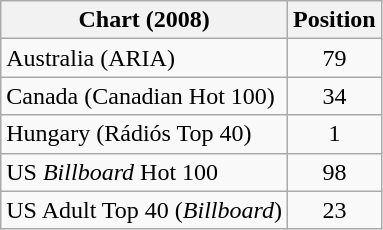<table class="wikitable sortable">
<tr>
<th>Chart (2008)</th>
<th>Position</th>
</tr>
<tr>
<td>Australia (ARIA)</td>
<td align="center">79</td>
</tr>
<tr>
<td>Canada (Canadian Hot 100)</td>
<td align="center">34</td>
</tr>
<tr>
<td>Hungary (Rádiós Top 40)</td>
<td align="center">1</td>
</tr>
<tr>
<td>US <em>Billboard</em> Hot 100</td>
<td align="center">98</td>
</tr>
<tr>
<td>US Adult Top 40 (<em>Billboard</em>)</td>
<td align="center">23</td>
</tr>
</table>
